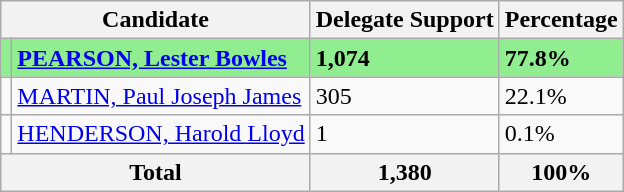<table class="wikitable">
<tr>
<th colspan="2">Candidate</th>
<th>Delegate Support</th>
<th>Percentage</th>
</tr>
<tr style="background:lightgreen;">
<td></td>
<td><strong><a href='#'>PEARSON, Lester Bowles</a></strong></td>
<td><strong>1,074</strong></td>
<td><strong>77.8%</strong></td>
</tr>
<tr>
<td></td>
<td><a href='#'>MARTIN, Paul Joseph James</a></td>
<td>305</td>
<td>22.1%</td>
</tr>
<tr>
<td></td>
<td><a href='#'>HENDERSON, Harold Lloyd</a></td>
<td>1</td>
<td>0.1%</td>
</tr>
<tr>
<th colspan="2">Total</th>
<th>1,380</th>
<th>100%</th>
</tr>
</table>
